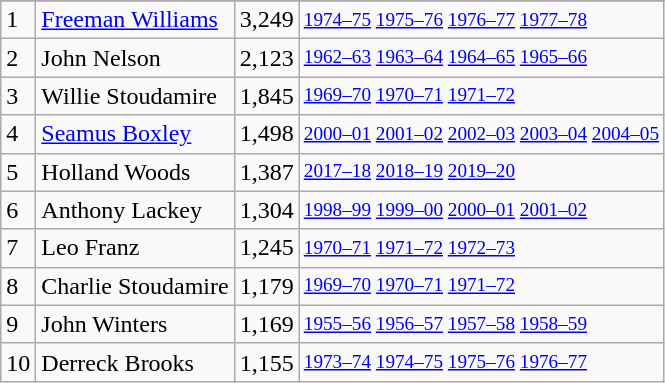<table class="wikitable">
<tr>
</tr>
<tr>
<td>1</td>
<td><a href='#'>Freeman Williams</a></td>
<td>3,249</td>
<td style="font-size:80%;"><a href='#'>1974–75</a> <a href='#'>1975–76</a> <a href='#'>1976–77</a> <a href='#'>1977–78</a></td>
</tr>
<tr>
<td>2</td>
<td>John Nelson</td>
<td>2,123</td>
<td style="font-size:80%;"><a href='#'>1962–63</a> <a href='#'>1963–64</a> <a href='#'>1964–65</a> <a href='#'>1965–66</a></td>
</tr>
<tr>
<td>3</td>
<td>Willie Stoudamire</td>
<td>1,845</td>
<td style="font-size:80%;"><a href='#'>1969–70</a> <a href='#'>1970–71</a> <a href='#'>1971–72</a></td>
</tr>
<tr>
<td>4</td>
<td><a href='#'>Seamus Boxley</a></td>
<td>1,498</td>
<td style="font-size:80%;"><a href='#'>2000–01</a> <a href='#'>2001–02</a> <a href='#'>2002–03</a> <a href='#'>2003–04</a> <a href='#'>2004–05</a></td>
</tr>
<tr>
<td>5</td>
<td>Holland Woods</td>
<td>1,387</td>
<td style="font-size:80%;"><a href='#'>2017–18</a> <a href='#'>2018–19</a> <a href='#'>2019–20</a></td>
</tr>
<tr>
<td>6</td>
<td>Anthony Lackey</td>
<td>1,304</td>
<td style="font-size:80%;"><a href='#'>1998–99</a> <a href='#'>1999–00</a> <a href='#'>2000–01</a> <a href='#'>2001–02</a></td>
</tr>
<tr>
<td>7</td>
<td>Leo Franz</td>
<td>1,245</td>
<td style="font-size:80%;"><a href='#'>1970–71</a> <a href='#'>1971–72</a> <a href='#'>1972–73</a></td>
</tr>
<tr>
<td>8</td>
<td>Charlie Stoudamire</td>
<td>1,179</td>
<td style="font-size:80%;"><a href='#'>1969–70</a> <a href='#'>1970–71</a> <a href='#'>1971–72</a></td>
</tr>
<tr>
<td>9</td>
<td>John Winters</td>
<td>1,169</td>
<td style="font-size:80%;"><a href='#'>1955–56</a> <a href='#'>1956–57</a> <a href='#'>1957–58</a> <a href='#'>1958–59</a></td>
</tr>
<tr>
<td>10</td>
<td>Derreck Brooks</td>
<td>1,155</td>
<td style="font-size:80%;"><a href='#'>1973–74</a> <a href='#'>1974–75</a> <a href='#'>1975–76</a> <a href='#'>1976–77</a></td>
</tr>
</table>
